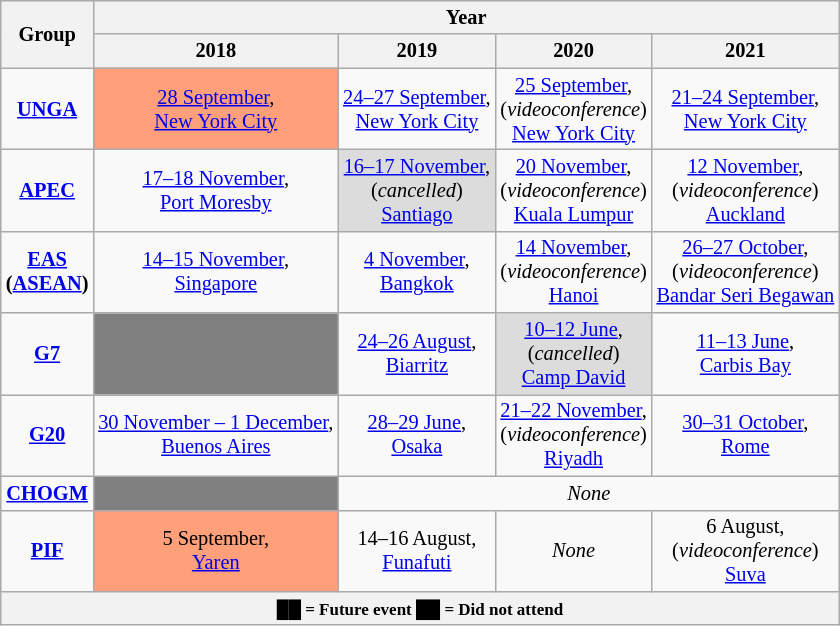<table class="wikitable" style="margin:1em auto; font-size:85%; text-align:center;">
<tr>
<th rowspan="2">Group</th>
<th colspan="4">Year</th>
</tr>
<tr>
<th>2018</th>
<th>2019</th>
<th>2020</th>
<th>2021</th>
</tr>
<tr>
<td><strong><a href='#'>UNGA</a></strong></td>
<td style="background:#ffa07a;"><a href='#'>28 September</a>,<br> <a href='#'>New York City</a></td>
<td><a href='#'>24–27 September</a>,<br> <a href='#'>New York City</a></td>
<td><a href='#'>25 September</a>,<br>(<em>videoconference</em>)<br> <a href='#'>New York City</a></td>
<td><a href='#'>21–24 September</a>,<br> <a href='#'>New York City</a></td>
</tr>
<tr>
<td><strong><a href='#'>APEC</a></strong></td>
<td><a href='#'>17–18 November</a>,<br> <a href='#'>Port Moresby</a></td>
<td style="background:#dcdcdc;"><a href='#'>16–17 November</a>,<br>(<em>cancelled</em>)<br> <a href='#'>Santiago</a></td>
<td><a href='#'>20 November</a>,<br>(<em>videoconference</em>)<br> <a href='#'>Kuala Lumpur</a></td>
<td><a href='#'>12 November</a>,<br>(<em>videoconference</em>)<br> <a href='#'>Auckland</a></td>
</tr>
<tr>
<td><strong><a href='#'>EAS</a><br>(<a href='#'>ASEAN</a>)</strong></td>
<td><a href='#'>14–15 November</a>,<br> <a href='#'>Singapore</a></td>
<td><a href='#'>4 November</a>,<br> <a href='#'>Bangkok</a></td>
<td><a href='#'>14 November</a>,<br>(<em>videoconference</em>)<br> <a href='#'>Hanoi</a></td>
<td><a href='#'>26–27 October</a>,<br>(<em>videoconference</em>)<br> <a href='#'>Bandar Seri Begawan</a></td>
</tr>
<tr>
<td><strong><a href='#'>G7</a></strong></td>
<td style="background:grey;"></td>
<td><a href='#'>24–26 August</a>,<br> <a href='#'>Biarritz</a></td>
<td style="background:#dcdcdc;"><a href='#'>10–12 June</a>,<br>(<em>cancelled</em>)<br> <a href='#'>Camp David</a></td>
<td><a href='#'>11–13 June</a>,<br> <a href='#'>Carbis Bay</a></td>
</tr>
<tr>
<td><strong><a href='#'>G20</a></strong></td>
<td><a href='#'>30 November – 1 December</a>,<br> <a href='#'>Buenos Aires</a></td>
<td><a href='#'>28–29 June</a>,<br> <a href='#'>Osaka</a></td>
<td><a href='#'>21–22 November</a>,<br>(<em>videoconference</em>)<br> <a href='#'>Riyadh</a></td>
<td><a href='#'>30–31 October</a>,<br> <a href='#'>Rome</a></td>
</tr>
<tr>
<td><strong><a href='#'>CHOGM</a></strong></td>
<td style="background:grey;"></td>
<td colspan="3"><em>None</em></td>
</tr>
<tr>
<td><strong><a href='#'>PIF</a></strong></td>
<td style="background:#ffa07a;">5 September,<br> <a href='#'>Yaren</a></td>
<td>14–16 August,<br> <a href='#'>Funafuti</a></td>
<td><em>None</em></td>
<td>6 August,<br>(<em>videoconference</em>)<br> <a href='#'>Suva</a></td>
</tr>
<tr>
<th colspan="5"><small><span>██</span> = Future event <span>██</span> = Did not attend</small></th>
</tr>
</table>
